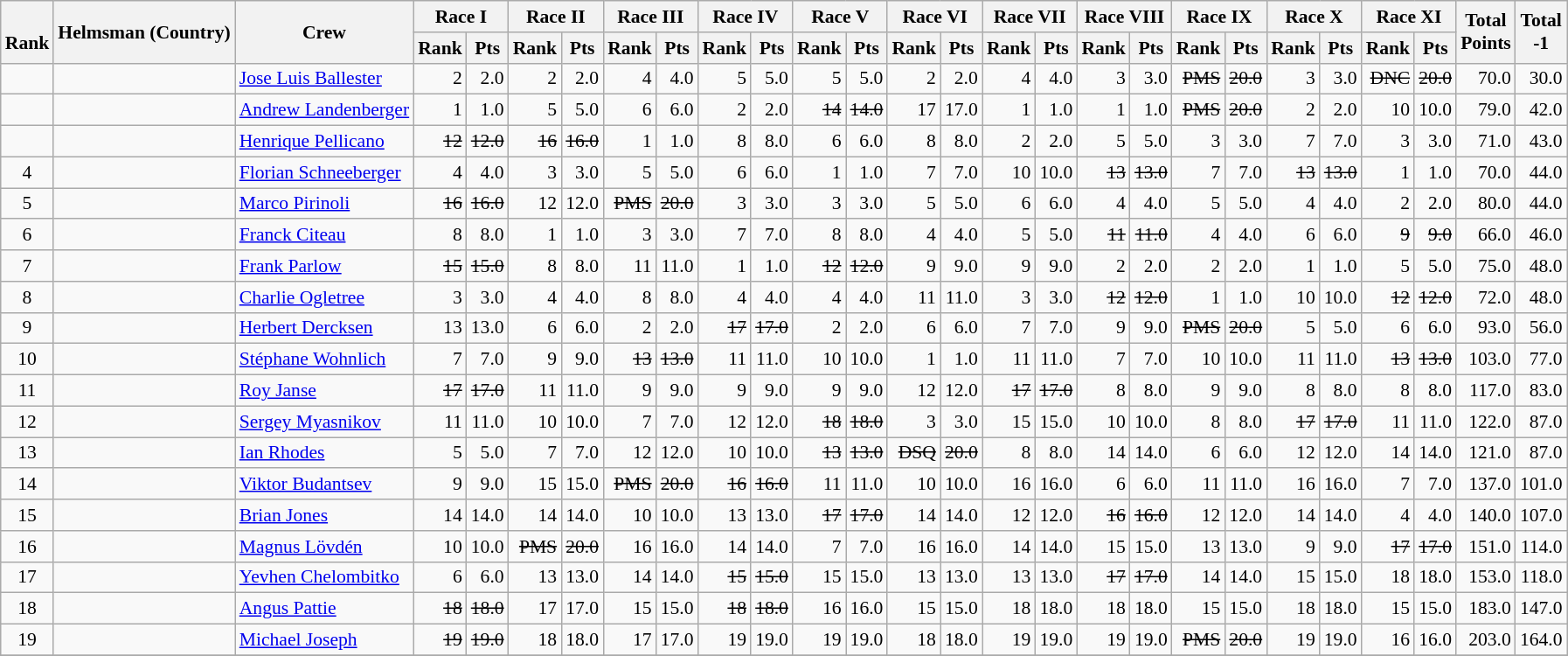<table class="wikitable" style="text-align:right; font-size:90%">
<tr>
<th rowspan="2"><br>Rank</th>
<th rowspan="2">Helmsman (Country)</th>
<th rowspan="2">Crew</th>
<th colspan="2">Race I</th>
<th colspan="2">Race II</th>
<th colspan="2">Race III</th>
<th colspan="2">Race IV</th>
<th colspan="2">Race V</th>
<th colspan="2">Race VI</th>
<th colspan="2">Race VII</th>
<th colspan="2">Race VIII</th>
<th colspan="2">Race IX</th>
<th colspan="2">Race X</th>
<th colspan="2">Race XI</th>
<th rowspan="2">Total <br>Points <br></th>
<th rowspan="2">Total<br>-1<br></th>
</tr>
<tr>
<th>Rank</th>
<th>Pts</th>
<th>Rank</th>
<th>Pts</th>
<th>Rank</th>
<th>Pts</th>
<th>Rank</th>
<th>Pts</th>
<th>Rank</th>
<th>Pts</th>
<th>Rank</th>
<th>Pts</th>
<th>Rank</th>
<th>Pts</th>
<th>Rank</th>
<th>Pts</th>
<th>Rank</th>
<th>Pts</th>
<th>Rank</th>
<th>Pts</th>
<th>Rank</th>
<th>Pts</th>
</tr>
<tr style="vertical-align:top;">
<td align=center></td>
<td align=left></td>
<td align=left><a href='#'>Jose Luis Ballester</a> </td>
<td>2</td>
<td>2.0</td>
<td>2</td>
<td>2.0</td>
<td>4</td>
<td>4.0</td>
<td>5</td>
<td>5.0</td>
<td>5</td>
<td>5.0</td>
<td>2</td>
<td>2.0</td>
<td>4</td>
<td>4.0</td>
<td>3</td>
<td>3.0</td>
<td><s>PMS</s></td>
<td><s>20.0</s></td>
<td>3</td>
<td>3.0</td>
<td><s>DNC</s></td>
<td><s>20.0</s></td>
<td>70.0</td>
<td>30.0</td>
</tr>
<tr>
<td align=center></td>
<td align=left></td>
<td align=left><a href='#'>Andrew Landenberger</a> </td>
<td>1</td>
<td>1.0</td>
<td>5</td>
<td>5.0</td>
<td>6</td>
<td>6.0</td>
<td>2</td>
<td>2.0</td>
<td><s>14</s></td>
<td><s>14.0</s></td>
<td>17</td>
<td>17.0</td>
<td>1</td>
<td>1.0</td>
<td>1</td>
<td>1.0</td>
<td><s>PMS</s></td>
<td><s>20.0</s></td>
<td>2</td>
<td>2.0</td>
<td>10</td>
<td>10.0</td>
<td>79.0</td>
<td>42.0</td>
</tr>
<tr>
<td align=center></td>
<td align=left></td>
<td align=left><a href='#'>Henrique Pellicano</a> </td>
<td><s>12</s></td>
<td><s>12.0</s></td>
<td><s>16</s></td>
<td><s>16.0</s></td>
<td>1</td>
<td>1.0</td>
<td>8</td>
<td>8.0</td>
<td>6</td>
<td>6.0</td>
<td>8</td>
<td>8.0</td>
<td>2</td>
<td>2.0</td>
<td>5</td>
<td>5.0</td>
<td>3</td>
<td>3.0</td>
<td>7</td>
<td>7.0</td>
<td>3</td>
<td>3.0</td>
<td>71.0</td>
<td>43.0</td>
</tr>
<tr>
<td align=center>4</td>
<td align=left></td>
<td align=left><a href='#'>Florian Schneeberger</a> </td>
<td>4</td>
<td>4.0</td>
<td>3</td>
<td>3.0</td>
<td>5</td>
<td>5.0</td>
<td>6</td>
<td>6.0</td>
<td>1</td>
<td>1.0</td>
<td>7</td>
<td>7.0</td>
<td>10</td>
<td>10.0</td>
<td><s>13</s></td>
<td><s>13.0</s></td>
<td>7</td>
<td>7.0</td>
<td><s>13</s></td>
<td><s>13.0</s></td>
<td>1</td>
<td>1.0</td>
<td>70.0</td>
<td>44.0</td>
</tr>
<tr>
<td align=center>5</td>
<td align=left></td>
<td align=left><a href='#'>Marco Pirinoli</a> </td>
<td><s>16</s></td>
<td><s>16.0</s></td>
<td>12</td>
<td>12.0</td>
<td><s>PMS</s></td>
<td><s>20.0</s></td>
<td>3</td>
<td>3.0</td>
<td>3</td>
<td>3.0</td>
<td>5</td>
<td>5.0</td>
<td>6</td>
<td>6.0</td>
<td>4</td>
<td>4.0</td>
<td>5</td>
<td>5.0</td>
<td>4</td>
<td>4.0</td>
<td>2</td>
<td>2.0</td>
<td>80.0</td>
<td>44.0</td>
</tr>
<tr>
<td align=center>6</td>
<td align=left></td>
<td align=left><a href='#'>Franck Citeau</a> </td>
<td>8</td>
<td>8.0</td>
<td>1</td>
<td>1.0</td>
<td>3</td>
<td>3.0</td>
<td>7</td>
<td>7.0</td>
<td>8</td>
<td>8.0</td>
<td>4</td>
<td>4.0</td>
<td>5</td>
<td>5.0</td>
<td><s>11</s></td>
<td><s>11.0</s></td>
<td>4</td>
<td>4.0</td>
<td>6</td>
<td>6.0</td>
<td><s>9</s></td>
<td><s>9.0</s></td>
<td>66.0</td>
<td>46.0</td>
</tr>
<tr>
<td align=center>7</td>
<td align=left></td>
<td align=left><a href='#'>Frank Parlow</a> </td>
<td><s>15</s></td>
<td><s>15.0</s></td>
<td>8</td>
<td>8.0</td>
<td>11</td>
<td>11.0</td>
<td>1</td>
<td>1.0</td>
<td><s>12</s></td>
<td><s>12.0</s></td>
<td>9</td>
<td>9.0</td>
<td>9</td>
<td>9.0</td>
<td>2</td>
<td>2.0</td>
<td>2</td>
<td>2.0</td>
<td>1</td>
<td>1.0</td>
<td>5</td>
<td>5.0</td>
<td>75.0</td>
<td>48.0</td>
</tr>
<tr>
<td align=center>8</td>
<td align=left></td>
<td align=left><a href='#'>Charlie Ogletree</a> </td>
<td>3</td>
<td>3.0</td>
<td>4</td>
<td>4.0</td>
<td>8</td>
<td>8.0</td>
<td>4</td>
<td>4.0</td>
<td>4</td>
<td>4.0</td>
<td>11</td>
<td>11.0</td>
<td>3</td>
<td>3.0</td>
<td><s>12</s></td>
<td><s>12.0</s></td>
<td>1</td>
<td>1.0</td>
<td>10</td>
<td>10.0</td>
<td><s>12</s></td>
<td><s>12.0</s></td>
<td>72.0</td>
<td>48.0</td>
</tr>
<tr>
<td align=center>9</td>
<td align=left></td>
<td align=left><a href='#'>Herbert Dercksen</a> </td>
<td>13</td>
<td>13.0</td>
<td>6</td>
<td>6.0</td>
<td>2</td>
<td>2.0</td>
<td><s>17</s></td>
<td><s>17.0</s></td>
<td>2</td>
<td>2.0</td>
<td>6</td>
<td>6.0</td>
<td>7</td>
<td>7.0</td>
<td>9</td>
<td>9.0</td>
<td><s>PMS</s></td>
<td><s>20.0</s></td>
<td>5</td>
<td>5.0</td>
<td>6</td>
<td>6.0</td>
<td>93.0</td>
<td>56.0</td>
</tr>
<tr>
<td align=center>10</td>
<td align=left></td>
<td align=left><a href='#'>Stéphane Wohnlich</a> </td>
<td>7</td>
<td>7.0</td>
<td>9</td>
<td>9.0</td>
<td><s>13</s></td>
<td><s>13.0</s></td>
<td>11</td>
<td>11.0</td>
<td>10</td>
<td>10.0</td>
<td>1</td>
<td>1.0</td>
<td>11</td>
<td>11.0</td>
<td>7</td>
<td>7.0</td>
<td>10</td>
<td>10.0</td>
<td>11</td>
<td>11.0</td>
<td><s>13</s></td>
<td><s>13.0</s></td>
<td>103.0</td>
<td>77.0</td>
</tr>
<tr>
<td align=center>11</td>
<td align=left></td>
<td align=left><a href='#'>Roy Janse</a> </td>
<td><s>17</s></td>
<td><s>17.0</s></td>
<td>11</td>
<td>11.0</td>
<td>9</td>
<td>9.0</td>
<td>9</td>
<td>9.0</td>
<td>9</td>
<td>9.0</td>
<td>12</td>
<td>12.0</td>
<td><s>17</s></td>
<td><s>17.0</s></td>
<td>8</td>
<td>8.0</td>
<td>9</td>
<td>9.0</td>
<td>8</td>
<td>8.0</td>
<td>8</td>
<td>8.0</td>
<td>117.0</td>
<td>83.0</td>
</tr>
<tr>
<td align=center>12</td>
<td align=left></td>
<td align=left><a href='#'>Sergey Myasnikov</a> </td>
<td>11</td>
<td>11.0</td>
<td>10</td>
<td>10.0</td>
<td>7</td>
<td>7.0</td>
<td>12</td>
<td>12.0</td>
<td><s>18</s></td>
<td><s>18.0</s></td>
<td>3</td>
<td>3.0</td>
<td>15</td>
<td>15.0</td>
<td>10</td>
<td>10.0</td>
<td>8</td>
<td>8.0</td>
<td><s>17</s></td>
<td><s>17.0</s></td>
<td>11</td>
<td>11.0</td>
<td>122.0</td>
<td>87.0</td>
</tr>
<tr>
<td align=center>13</td>
<td align=left></td>
<td align=left><a href='#'>Ian Rhodes</a> </td>
<td>5</td>
<td>5.0</td>
<td>7</td>
<td>7.0</td>
<td>12</td>
<td>12.0</td>
<td>10</td>
<td>10.0</td>
<td><s>13</s></td>
<td><s>13.0</s></td>
<td><s>DSQ</s></td>
<td><s>20.0</s></td>
<td>8</td>
<td>8.0</td>
<td>14</td>
<td>14.0</td>
<td>6</td>
<td>6.0</td>
<td>12</td>
<td>12.0</td>
<td>14</td>
<td>14.0</td>
<td>121.0</td>
<td>87.0</td>
</tr>
<tr>
<td align=center>14</td>
<td align=left></td>
<td align=left><a href='#'>Viktor Budantsev</a> </td>
<td>9</td>
<td>9.0</td>
<td>15</td>
<td>15.0</td>
<td><s>PMS</s></td>
<td><s>20.0</s></td>
<td><s>16</s></td>
<td><s>16.0</s></td>
<td>11</td>
<td>11.0</td>
<td>10</td>
<td>10.0</td>
<td>16</td>
<td>16.0</td>
<td>6</td>
<td>6.0</td>
<td>11</td>
<td>11.0</td>
<td>16</td>
<td>16.0</td>
<td>7</td>
<td>7.0</td>
<td>137.0</td>
<td>101.0</td>
</tr>
<tr>
<td align=center>15</td>
<td align=left></td>
<td align=left><a href='#'>Brian Jones</a> </td>
<td>14</td>
<td>14.0</td>
<td>14</td>
<td>14.0</td>
<td>10</td>
<td>10.0</td>
<td>13</td>
<td>13.0</td>
<td><s>17</s></td>
<td><s>17.0</s></td>
<td>14</td>
<td>14.0</td>
<td>12</td>
<td>12.0</td>
<td><s>16</s></td>
<td><s>16.0</s></td>
<td>12</td>
<td>12.0</td>
<td>14</td>
<td>14.0</td>
<td>4</td>
<td>4.0</td>
<td>140.0</td>
<td>107.0</td>
</tr>
<tr>
<td align=center>16</td>
<td align=left></td>
<td align=left><a href='#'>Magnus Lövdén</a> </td>
<td>10</td>
<td>10.0</td>
<td><s>PMS</s></td>
<td><s>20.0</s></td>
<td>16</td>
<td>16.0</td>
<td>14</td>
<td>14.0</td>
<td>7</td>
<td>7.0</td>
<td>16</td>
<td>16.0</td>
<td>14</td>
<td>14.0</td>
<td>15</td>
<td>15.0</td>
<td>13</td>
<td>13.0</td>
<td>9</td>
<td>9.0</td>
<td><s>17</s></td>
<td><s>17.0</s></td>
<td>151.0</td>
<td>114.0</td>
</tr>
<tr>
<td align=center>17</td>
<td align=left></td>
<td align=left><a href='#'>Yevhen Chelombitko</a> </td>
<td>6</td>
<td>6.0</td>
<td>13</td>
<td>13.0</td>
<td>14</td>
<td>14.0</td>
<td><s>15</s></td>
<td><s>15.0</s></td>
<td>15</td>
<td>15.0</td>
<td>13</td>
<td>13.0</td>
<td>13</td>
<td>13.0</td>
<td><s>17</s></td>
<td><s>17.0</s></td>
<td>14</td>
<td>14.0</td>
<td>15</td>
<td>15.0</td>
<td>18</td>
<td>18.0</td>
<td>153.0</td>
<td>118.0</td>
</tr>
<tr>
<td align=center>18</td>
<td align=left></td>
<td align=left><a href='#'>Angus Pattie</a> </td>
<td><s>18</s></td>
<td><s>18.0</s></td>
<td>17</td>
<td>17.0</td>
<td>15</td>
<td>15.0</td>
<td><s>18</s></td>
<td><s>18.0</s></td>
<td>16</td>
<td>16.0</td>
<td>15</td>
<td>15.0</td>
<td>18</td>
<td>18.0</td>
<td>18</td>
<td>18.0</td>
<td>15</td>
<td>15.0</td>
<td>18</td>
<td>18.0</td>
<td>15</td>
<td>15.0</td>
<td>183.0</td>
<td>147.0</td>
</tr>
<tr>
<td align=center>19</td>
<td align=left></td>
<td align=left><a href='#'>Michael Joseph</a> </td>
<td><s>19</s></td>
<td><s>19.0</s></td>
<td>18</td>
<td>18.0</td>
<td>17</td>
<td>17.0</td>
<td>19</td>
<td>19.0</td>
<td>19</td>
<td>19.0</td>
<td>18</td>
<td>18.0</td>
<td>19</td>
<td>19.0</td>
<td>19</td>
<td>19.0</td>
<td><s>PMS</s></td>
<td><s>20.0</s></td>
<td>19</td>
<td>19.0</td>
<td>16</td>
<td>16.0</td>
<td>203.0</td>
<td>164.0</td>
</tr>
<tr>
</tr>
</table>
